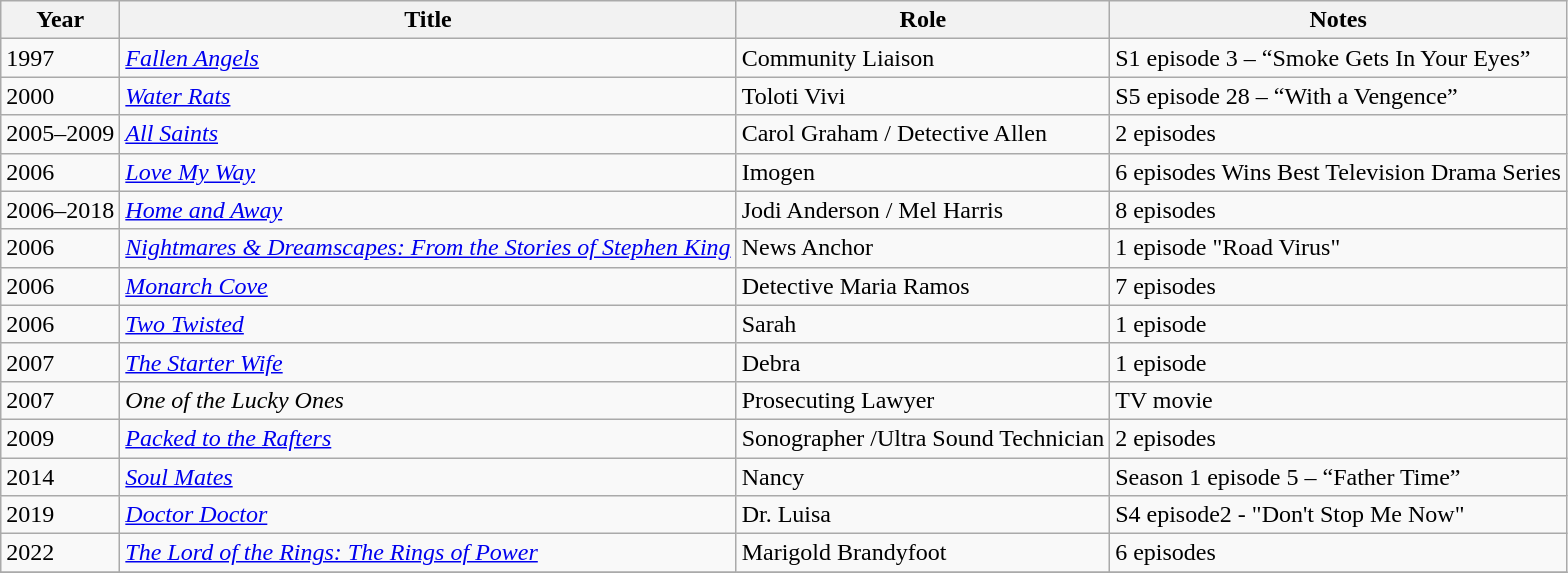<table class="wikitable sortable">
<tr>
<th scope="col">Year</th>
<th scope="col">Title</th>
<th scope="col">Role</th>
<th scope="col" class="unsortable">Notes</th>
</tr>
<tr>
<td>1997</td>
<td><em><a href='#'>Fallen Angels</a></em></td>
<td>Community Liaison</td>
<td>S1 episode 3 – “Smoke Gets In Your Eyes”</td>
</tr>
<tr>
<td>2000</td>
<td><em><a href='#'>Water Rats</a></em></td>
<td>Toloti Vivi</td>
<td>S5 episode 28 – “With a Vengence”</td>
</tr>
<tr>
<td>2005–2009</td>
<td><em><a href='#'>All Saints</a></em></td>
<td>Carol Graham / Detective Allen</td>
<td>2 episodes</td>
</tr>
<tr>
<td>2006</td>
<td><em><a href='#'>Love My Way</a></em></td>
<td>Imogen</td>
<td>6 episodes Wins Best Television Drama Series</td>
</tr>
<tr>
<td>2006–2018</td>
<td><em><a href='#'>Home and Away </a></em></td>
<td>Jodi Anderson / Mel Harris</td>
<td>8 episodes</td>
</tr>
<tr>
<td>2006</td>
<td><em><a href='#'>Nightmares & Dreamscapes: From the Stories of Stephen King</a></em></td>
<td>News Anchor</td>
<td>1 episode "Road Virus"</td>
</tr>
<tr>
<td>2006</td>
<td><em><a href='#'>Monarch Cove</a></em></td>
<td>Detective Maria Ramos</td>
<td>7 episodes</td>
</tr>
<tr>
<td>2006</td>
<td><em><a href='#'>Two Twisted</a></em></td>
<td>Sarah</td>
<td>1 episode</td>
</tr>
<tr>
<td>2007</td>
<td><em><a href='#'>The Starter Wife</a></em></td>
<td>Debra</td>
<td>1 episode</td>
</tr>
<tr>
<td>2007</td>
<td><em>One of the Lucky Ones</em></td>
<td>Prosecuting Lawyer</td>
<td>TV movie</td>
</tr>
<tr>
<td>2009</td>
<td><em><a href='#'>Packed to the Rafters</a></em></td>
<td>Sonographer /Ultra Sound Technician</td>
<td>2 episodes</td>
</tr>
<tr>
<td>2014</td>
<td><em><a href='#'>Soul Mates</a></em></td>
<td>Nancy</td>
<td>Season 1 episode 5 – “Father Time”</td>
</tr>
<tr>
<td>2019</td>
<td><em><a href='#'>Doctor Doctor</a></em></td>
<td>Dr. Luisa</td>
<td>S4 episode2 - "Don't Stop Me Now"</td>
</tr>
<tr>
<td>2022</td>
<td><em><a href='#'>The Lord of the Rings: The Rings of Power</a></em></td>
<td>Marigold Brandyfoot</td>
<td>6 episodes</td>
</tr>
<tr>
</tr>
</table>
